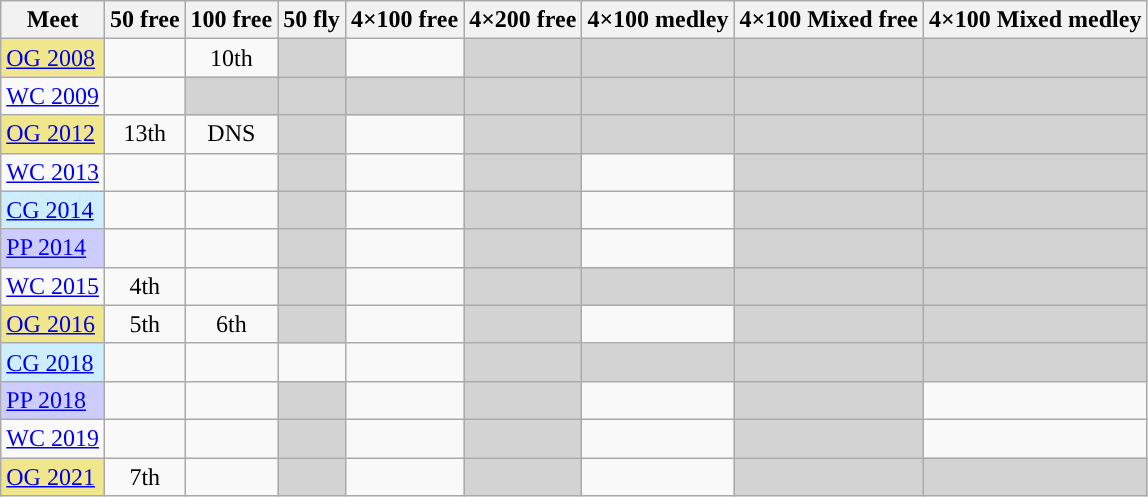<table class="sortable wikitable">
<tr>
<th>Meet</th>
<th class="unsortable">50 free</th>
<th class="unsortable">100 free</th>
<th class="unsortable">50 fly</th>
<th class="unsortable">4×100 free</th>
<th class="unsortable">4×200 free</th>
<th class="unsortable">4×100 medley</th>
<th class="unsortable">4×100 Mixed free</th>
<th class="unsortable">4×100 Mixed medley</th>
</tr>
<tr>
<td style="background:#f0e68c"><a href='#'>OG 2008</a></td>
<td align="center"></td>
<td align="center">10th</td>
<td style="background:#d3d3d3"></td>
<td align="center"></td>
<td style="background:#d3d3d3"></td>
<td style="background:#d3d3d3"></td>
<td style="background:#d3d3d3"></td>
<td style="background:#d3d3d3"></td>
</tr>
<tr>
<td><a href='#'>WC 2009</a></td>
<td align="center"></td>
<td style="background:#d3d3d3"></td>
<td style="background:#d3d3d3"></td>
<td style="background:#d3d3d3"></td>
<td style="background:#d3d3d3"></td>
<td style="background:#d3d3d3"></td>
<td style="background:#d3d3d3"></td>
<td style="background:#d3d3d3"></td>
</tr>
<tr>
<td style="background:#f0e68c"><a href='#'>OG 2012</a></td>
<td align="center">13th</td>
<td align="center">DNS</td>
<td style="background:#d3d3d3"></td>
<td align="center"></td>
<td style="background:#d3d3d3"></td>
<td style="background:#d3d3d3"></td>
<td style="background:#d3d3d3"></td>
<td style="background:#d3d3d3"></td>
</tr>
<tr>
<td><a href='#'>WC 2013</a></td>
<td align="center"></td>
<td align="center"></td>
<td style="background:#d3d3d3"></td>
<td align="center"></td>
<td style="background:#d3d3d3"></td>
<td align="center"></td>
<td style="background:#d3d3d3"></td>
<td style="background:#d3d3d3"></td>
</tr>
<tr>
<td style="background:#cceeff"><a href='#'>CG 2014</a></td>
<td align="center"></td>
<td align="center"></td>
<td style="background:#d3d3d3"></td>
<td align="center"></td>
<td style="background:#d3d3d3"></td>
<td align="center"></td>
<td style="background:#d3d3d3"></td>
<td style="background:#d3d3d3"></td>
</tr>
<tr>
<td style="background:#ccccff"><a href='#'>PP 2014</a></td>
<td align="center"></td>
<td align="center"></td>
<td style="background:#d3d3d3"></td>
<td align="center"></td>
<td style="background:#d3d3d3"></td>
<td align="center"></td>
<td style="background:#d3d3d3"></td>
<td style="background:#d3d3d3"></td>
</tr>
<tr>
<td><a href='#'>WC 2015</a></td>
<td align="center">4th</td>
<td align="center"></td>
<td style="background:#d3d3d3"></td>
<td align="center"></td>
<td style="background:#d3d3d3"></td>
<td style="background:#d3d3d3"></td>
<td style="background:#d3d3d3"></td>
<td style="background:#d3d3d3"></td>
</tr>
<tr>
<td style="background:#f0e68c"><a href='#'>OG 2016</a></td>
<td align="center">5th</td>
<td align="center">6th</td>
<td style="background:#d3d3d3"></td>
<td align="center"></td>
<td style="background:#d3d3d3"></td>
<td align="center"></td>
<td style="background:#d3d3d3"></td>
<td style="background:#d3d3d3"></td>
</tr>
<tr>
<td style="background:#cceeff"><a href='#'>CG 2018</a></td>
<td align="center"></td>
<td align="center"></td>
<td align="center"></td>
<td align="center"></td>
<td style="background:#d3d3d3"></td>
<td style="background:#d3d3d3"></td>
<td style="background:#d3d3d3"></td>
<td style="background:#d3d3d3"></td>
</tr>
<tr>
<td style="background:#ccccff"><a href='#'>PP 2018</a></td>
<td align="center"></td>
<td align="center"></td>
<td style="background:#d3d3d3"></td>
<td align="center"></td>
<td style="background:#d3d3d3"></td>
<td align="center"></td>
<td style="background:#d3d3d3"></td>
<td align="center"></td>
</tr>
<tr>
<td><a href='#'>WC 2019</a></td>
<td align="center"></td>
<td align="center"></td>
<td style="background:#d3d3d3"></td>
<td align="center"></td>
<td style="background:#d3d3d3"></td>
<td align="center"></td>
<td style="background:#d3d3d3"></td>
<td align="center"></td>
</tr>
<tr>
<td style="background:#f0e68c"><a href='#'>OG 2021</a></td>
<td align="center">7th</td>
<td align="center"></td>
<td style="background:#d3d3d3"></td>
<td align="center"></td>
<td style="background:#d3d3d3"></td>
<td align="center"></td>
<td style="background:#d3d3d3"></td>
<td style="background:#d3d3d3"></td>
</tr>
</table>
